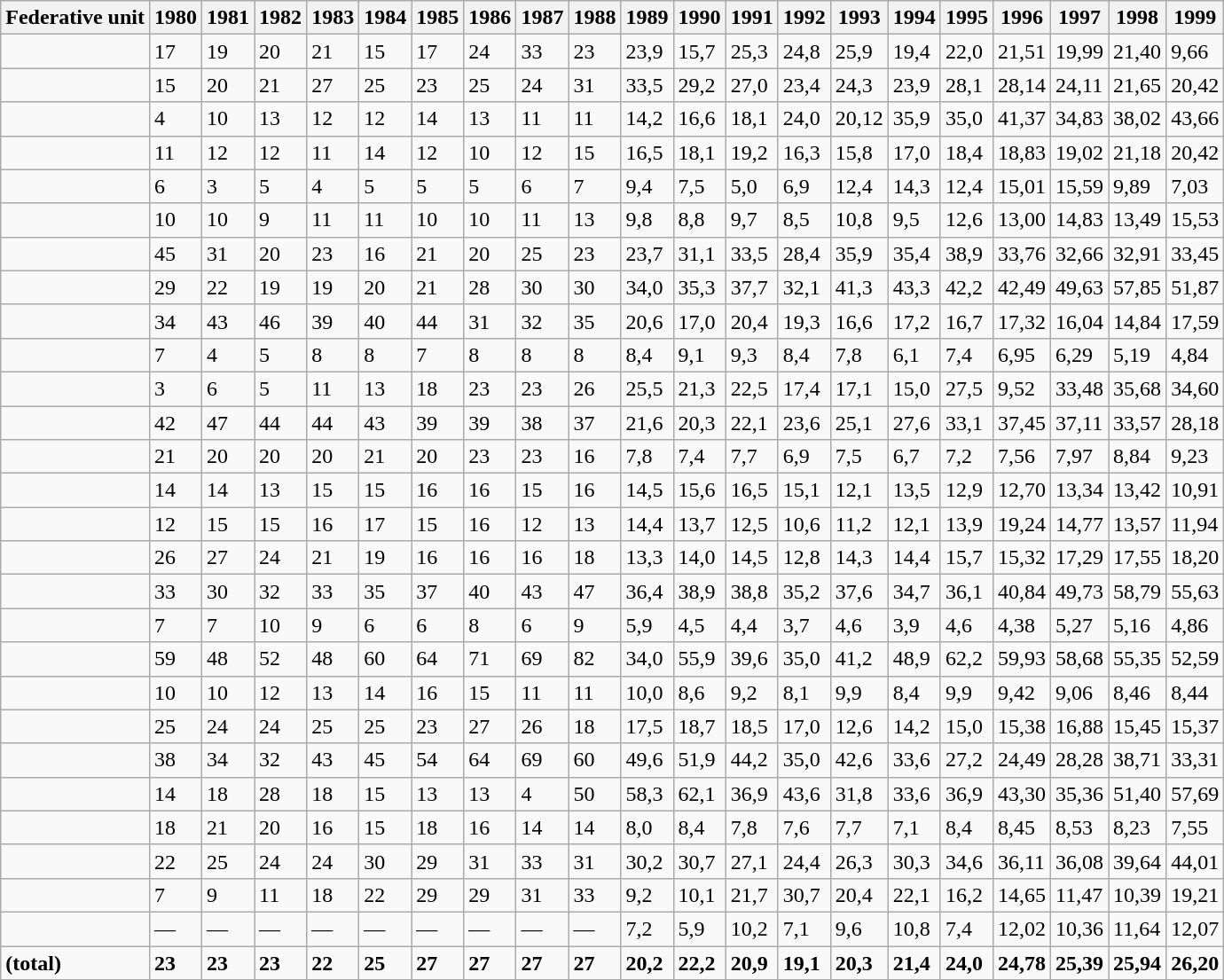<table class="wikitable sortable">
<tr>
<th>Federative unit</th>
<th>1980</th>
<th>1981</th>
<th>1982</th>
<th>1983</th>
<th>1984</th>
<th>1985</th>
<th>1986</th>
<th>1987</th>
<th>1988</th>
<th>1989</th>
<th>1990</th>
<th>1991</th>
<th>1992</th>
<th>1993</th>
<th>1994</th>
<th>1995</th>
<th>1996</th>
<th>1997</th>
<th>1998</th>
<th>1999</th>
</tr>
<tr>
<td></td>
<td>17</td>
<td>19</td>
<td>20</td>
<td>21</td>
<td>15</td>
<td>17</td>
<td>24</td>
<td>33</td>
<td>23</td>
<td>23,9</td>
<td>15,7</td>
<td>25,3</td>
<td>24,8</td>
<td>25,9</td>
<td>19,4</td>
<td>22,0</td>
<td>21,51</td>
<td>19,99</td>
<td>21,40</td>
<td>9,66</td>
</tr>
<tr>
<td></td>
<td>15</td>
<td>20</td>
<td>21</td>
<td>27</td>
<td>25</td>
<td>23</td>
<td>25</td>
<td>24</td>
<td>31</td>
<td>33,5</td>
<td>29,2</td>
<td>27,0</td>
<td>23,4</td>
<td>24,3</td>
<td>23,9</td>
<td>28,1</td>
<td>28,14</td>
<td>24,11</td>
<td>21,65</td>
<td>20,42</td>
</tr>
<tr>
<td></td>
<td>4</td>
<td>10</td>
<td>13</td>
<td>12</td>
<td>12</td>
<td>14</td>
<td>13</td>
<td>11</td>
<td>11</td>
<td>14,2</td>
<td>16,6</td>
<td>18,1</td>
<td>24,0</td>
<td>20,12</td>
<td>35,9</td>
<td>35,0</td>
<td>41,37</td>
<td>34,83</td>
<td>38,02</td>
<td>43,66</td>
</tr>
<tr>
<td></td>
<td>11</td>
<td>12</td>
<td>12</td>
<td>11</td>
<td>14</td>
<td>12</td>
<td>10</td>
<td>12</td>
<td>15</td>
<td>16,5</td>
<td>18,1</td>
<td>19,2</td>
<td>16,3</td>
<td>15,8</td>
<td>17,0</td>
<td>18,4</td>
<td>18,83</td>
<td>19,02</td>
<td>21,18</td>
<td>20,42</td>
</tr>
<tr>
<td></td>
<td>6</td>
<td>3</td>
<td>5</td>
<td>4</td>
<td>5</td>
<td>5</td>
<td>5</td>
<td>6</td>
<td>7</td>
<td>9,4</td>
<td>7,5</td>
<td>5,0</td>
<td>6,9</td>
<td>12,4</td>
<td>14,3</td>
<td>12,4</td>
<td>15,01</td>
<td>15,59</td>
<td>9,89</td>
<td>7,03</td>
</tr>
<tr>
<td></td>
<td>10</td>
<td>10</td>
<td>9</td>
<td>11</td>
<td>11</td>
<td>10</td>
<td>10</td>
<td>11</td>
<td>13</td>
<td>9,8</td>
<td>8,8</td>
<td>9,7</td>
<td>8,5</td>
<td>10,8</td>
<td>9,5</td>
<td>12,6</td>
<td>13,00</td>
<td>14,83</td>
<td>13,49</td>
<td>15,53</td>
</tr>
<tr>
<td></td>
<td>45</td>
<td>31</td>
<td>20</td>
<td>23</td>
<td>16</td>
<td>21</td>
<td>20</td>
<td>25</td>
<td>23</td>
<td>23,7</td>
<td>31,1</td>
<td>33,5</td>
<td>28,4</td>
<td>35,9</td>
<td>35,4</td>
<td>38,9</td>
<td>33,76</td>
<td>32,66</td>
<td>32,91</td>
<td>33,45</td>
</tr>
<tr>
<td></td>
<td>29</td>
<td>22</td>
<td>19</td>
<td>19</td>
<td>20</td>
<td>21</td>
<td>28</td>
<td>30</td>
<td>30</td>
<td>34,0</td>
<td>35,3</td>
<td>37,7</td>
<td>32,1</td>
<td>41,3</td>
<td>43,3</td>
<td>42,2</td>
<td>42,49</td>
<td>49,63</td>
<td>57,85</td>
<td>51,87</td>
</tr>
<tr>
<td></td>
<td>34</td>
<td>43</td>
<td>46</td>
<td>39</td>
<td>40</td>
<td>44</td>
<td>31</td>
<td>32</td>
<td>35</td>
<td>20,6</td>
<td>17,0</td>
<td>20,4</td>
<td>19,3</td>
<td>16,6</td>
<td>17,2</td>
<td>16,7</td>
<td>17,32</td>
<td>16,04</td>
<td>14,84</td>
<td>17,59</td>
</tr>
<tr>
<td></td>
<td>7</td>
<td>4</td>
<td>5</td>
<td>8</td>
<td>8</td>
<td>7</td>
<td>8</td>
<td>8</td>
<td>8</td>
<td>8,4</td>
<td>9,1</td>
<td>9,3</td>
<td>8,4</td>
<td>7,8</td>
<td>6,1</td>
<td>7,4</td>
<td>6,95</td>
<td>6,29</td>
<td>5,19</td>
<td>4,84</td>
</tr>
<tr>
<td></td>
<td>3</td>
<td>6</td>
<td>5</td>
<td>11</td>
<td>13</td>
<td>18</td>
<td>23</td>
<td>23</td>
<td>26</td>
<td>25,5</td>
<td>21,3</td>
<td>22,5</td>
<td>17,4</td>
<td>17,1</td>
<td>15,0</td>
<td>27,5</td>
<td>9,52</td>
<td>33,48</td>
<td>35,68</td>
<td>34,60</td>
</tr>
<tr>
<td></td>
<td>42</td>
<td>47</td>
<td>44</td>
<td>44</td>
<td>43</td>
<td>39</td>
<td>39</td>
<td>38</td>
<td>37</td>
<td>21,6</td>
<td>20,3</td>
<td>22,1</td>
<td>23,6</td>
<td>25,1</td>
<td>27,6</td>
<td>33,1</td>
<td>37,45</td>
<td>37,11</td>
<td>33,57</td>
<td>28,18</td>
</tr>
<tr>
<td></td>
<td>21</td>
<td>20</td>
<td>20</td>
<td>20</td>
<td>21</td>
<td>20</td>
<td>23</td>
<td>23</td>
<td>16</td>
<td>7,8</td>
<td>7,4</td>
<td>7,7</td>
<td>6,9</td>
<td>7,5</td>
<td>6,7</td>
<td>7,2</td>
<td>7,56</td>
<td>7,97</td>
<td>8,84</td>
<td>9,23</td>
</tr>
<tr>
<td></td>
<td>14</td>
<td>14</td>
<td>13</td>
<td>15</td>
<td>15</td>
<td>16</td>
<td>16</td>
<td>15</td>
<td>16</td>
<td>14,5</td>
<td>15,6</td>
<td>16,5</td>
<td>15,1</td>
<td>12,1</td>
<td>13,5</td>
<td>12,9</td>
<td>12,70</td>
<td>13,34</td>
<td>13,42</td>
<td>10,91</td>
</tr>
<tr>
<td></td>
<td>12</td>
<td>15</td>
<td>15</td>
<td>16</td>
<td>17</td>
<td>15</td>
<td>16</td>
<td>12</td>
<td>13</td>
<td>14,4</td>
<td>13,7</td>
<td>12,5</td>
<td>10,6</td>
<td>11,2</td>
<td>12,1</td>
<td>13,9</td>
<td>19,24</td>
<td>14,77</td>
<td>13,57</td>
<td>11,94</td>
</tr>
<tr>
<td></td>
<td>26</td>
<td>27</td>
<td>24</td>
<td>21</td>
<td>19</td>
<td>16</td>
<td>16</td>
<td>16</td>
<td>18</td>
<td>13,3</td>
<td>14,0</td>
<td>14,5</td>
<td>12,8</td>
<td>14,3</td>
<td>14,4</td>
<td>15,7</td>
<td>15,32</td>
<td>17,29</td>
<td>17,55</td>
<td>18,20</td>
</tr>
<tr>
<td></td>
<td>33</td>
<td>30</td>
<td>32</td>
<td>33</td>
<td>35</td>
<td>37</td>
<td>40</td>
<td>43</td>
<td>47</td>
<td>36,4</td>
<td>38,9</td>
<td>38,8</td>
<td>35,2</td>
<td>37,6</td>
<td>34,7</td>
<td>36,1</td>
<td>40,84</td>
<td>49,73</td>
<td>58,79</td>
<td>55,63</td>
</tr>
<tr>
<td></td>
<td>7</td>
<td>7</td>
<td>10</td>
<td>9</td>
<td>6</td>
<td>6</td>
<td>8</td>
<td>6</td>
<td>9</td>
<td>5,9</td>
<td>4,5</td>
<td>4,4</td>
<td>3,7</td>
<td>4,6</td>
<td>3,9</td>
<td>4,6</td>
<td>4,38</td>
<td>5,27</td>
<td>5,16</td>
<td>4,86</td>
</tr>
<tr>
<td></td>
<td>59</td>
<td>48</td>
<td>52</td>
<td>48</td>
<td>60</td>
<td>64</td>
<td>71</td>
<td>69</td>
<td>82</td>
<td>34,0</td>
<td>55,9</td>
<td>39,6</td>
<td>35,0</td>
<td>41,2</td>
<td>48,9</td>
<td>62,2</td>
<td>59,93</td>
<td>58,68</td>
<td>55,35</td>
<td>52,59</td>
</tr>
<tr>
<td></td>
<td>10</td>
<td>10</td>
<td>12</td>
<td>13</td>
<td>14</td>
<td>16</td>
<td>15</td>
<td>11</td>
<td>11</td>
<td>10,0</td>
<td>8,6</td>
<td>9,2</td>
<td>8,1</td>
<td>9,9</td>
<td>8,4</td>
<td>9,9</td>
<td>9,42</td>
<td>9,06</td>
<td>8,46</td>
<td>8,44</td>
</tr>
<tr>
<td></td>
<td>25</td>
<td>24</td>
<td>24</td>
<td>25</td>
<td>25</td>
<td>23</td>
<td>27</td>
<td>26</td>
<td>18</td>
<td>17,5</td>
<td>18,7</td>
<td>18,5</td>
<td>17,0</td>
<td>12,6</td>
<td>14,2</td>
<td>15,0</td>
<td>15,38</td>
<td>16,88</td>
<td>15,45</td>
<td>15,37</td>
</tr>
<tr>
<td></td>
<td>38</td>
<td>34</td>
<td>32</td>
<td>43</td>
<td>45</td>
<td>54</td>
<td>64</td>
<td>69</td>
<td>60</td>
<td>49,6</td>
<td>51,9</td>
<td>44,2</td>
<td>35,0</td>
<td>42,6</td>
<td>33,6</td>
<td>27,2</td>
<td>24,49</td>
<td>28,28</td>
<td>38,71</td>
<td>33,31</td>
</tr>
<tr>
<td></td>
<td>14</td>
<td>18</td>
<td>28</td>
<td>18</td>
<td>15</td>
<td>13</td>
<td>13</td>
<td>4</td>
<td>50</td>
<td>58,3</td>
<td>62,1</td>
<td>36,9</td>
<td>43,6</td>
<td>31,8</td>
<td>33,6</td>
<td>36,9</td>
<td>43,30</td>
<td>35,36</td>
<td>51,40</td>
<td>57,69</td>
</tr>
<tr>
<td></td>
<td>18</td>
<td>21</td>
<td>20</td>
<td>16</td>
<td>15</td>
<td>18</td>
<td>16</td>
<td>14</td>
<td>14</td>
<td>8,0</td>
<td>8,4</td>
<td>7,8</td>
<td>7,6</td>
<td>7,7</td>
<td>7,1</td>
<td>8,4</td>
<td>8,45</td>
<td>8,53</td>
<td>8,23</td>
<td>7,55</td>
</tr>
<tr>
<td></td>
<td>22</td>
<td>25</td>
<td>24</td>
<td>24</td>
<td>30</td>
<td>29</td>
<td>31</td>
<td>33</td>
<td>31</td>
<td>30,2</td>
<td>30,7</td>
<td>27,1</td>
<td>24,4</td>
<td>26,3</td>
<td>30,3</td>
<td>34,6</td>
<td>36,11</td>
<td>36,08</td>
<td>39,64</td>
<td>44,01</td>
</tr>
<tr>
<td></td>
<td>7</td>
<td>9</td>
<td>11</td>
<td>18</td>
<td>22</td>
<td>29</td>
<td>29</td>
<td>31</td>
<td>33</td>
<td>9,2</td>
<td>10,1</td>
<td>21,7</td>
<td>30,7</td>
<td>20,4</td>
<td>22,1</td>
<td>16,2</td>
<td>14,65</td>
<td>11,47</td>
<td>10,39</td>
<td>19,21</td>
</tr>
<tr>
<td></td>
<td>—</td>
<td>—</td>
<td>—</td>
<td>—</td>
<td>—</td>
<td>—</td>
<td>—</td>
<td>—</td>
<td>—</td>
<td>7,2</td>
<td>5,9</td>
<td>10,2</td>
<td>7,1</td>
<td>9,6</td>
<td>10,8</td>
<td>7,4</td>
<td>12,02</td>
<td>10,36</td>
<td>11,64</td>
<td>12,07</td>
</tr>
<tr>
<td><strong> (total)</strong></td>
<td><strong>23</strong></td>
<td><strong>23</strong></td>
<td><strong>23</strong></td>
<td><strong>22</strong></td>
<td><strong>25</strong></td>
<td><strong>27</strong></td>
<td><strong>27</strong></td>
<td><strong>27</strong></td>
<td><strong>27</strong></td>
<td><strong>20,2</strong></td>
<td><strong>22,2</strong></td>
<td><strong>20,9</strong></td>
<td><strong>19,1</strong></td>
<td><strong>20,3</strong></td>
<td><strong>21,4</strong></td>
<td><strong>24,0</strong></td>
<td><strong>24,78</strong></td>
<td><strong>25,39</strong></td>
<td><strong>25,94</strong></td>
<td><strong>26,20</strong></td>
</tr>
</table>
